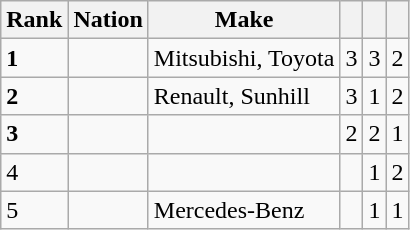<table class="wikitable sortable">
<tr>
<th>Rank</th>
<th>Nation</th>
<th>Make</th>
<th></th>
<th></th>
<th></th>
</tr>
<tr>
<td><strong>1</strong></td>
<td align="left"></td>
<td>Mitsubishi, Toyota</td>
<td>3</td>
<td>3</td>
<td>2</td>
</tr>
<tr>
<td><strong>2</strong></td>
<td align="left"></td>
<td>Renault, Sunhill</td>
<td>3</td>
<td>1</td>
<td>2</td>
</tr>
<tr>
<td><strong>3</strong></td>
<td align="left"></td>
<td></td>
<td>2</td>
<td>2</td>
<td>1</td>
</tr>
<tr>
<td>4</td>
<td align="left"></td>
<td></td>
<td></td>
<td>1</td>
<td>2</td>
</tr>
<tr>
<td>5</td>
<td align="left"></td>
<td>Mercedes-Benz</td>
<td></td>
<td>1</td>
<td>1</td>
</tr>
</table>
